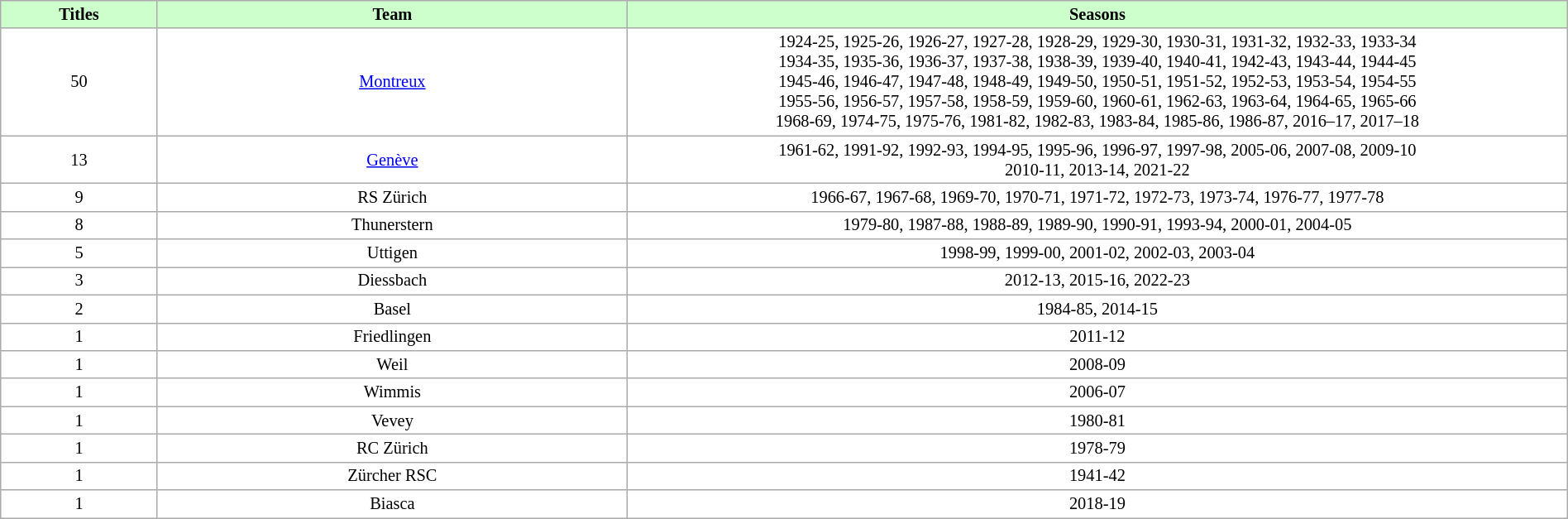<table class="wikitable" style="font-size:85%; width:100%">
<tr>
<th width="10%" style="background:#ccffcc">Titles</th>
<th width="30%" style="background:#ccffcc">Team</th>
<th width="60%" style="background:#ccffcc">Seasons</th>
</tr>
<tr bgcolor="#ffffff">
<td align="center">50</td>
<td align="center"><a href='#'>Montreux</a></td>
<td align="center">1924-25, 1925-26, 1926-27, 1927-28, 1928-29, 1929-30, 1930-31, 1931-32, 1932-33, 1933-34<br>1934-35, 1935-36, 1936-37, 1937-38, 1938-39, 1939-40, 1940-41, 1942-43, 1943-44, 1944-45<br>1945-46, 1946-47, 1947-48, 1948-49, 1949-50, 1950-51, 1951-52, 1952-53, 1953-54, 1954-55<br>1955-56, 1956-57, 1957-58, 1958-59, 1959-60, 1960-61, 1962-63, 1963-64, 1964-65, 1965-66<br>1968-69, 1974-75, 1975-76, 1981-82, 1982-83, 1983-84, 1985-86, 1986-87, 2016–17, 2017–18</td>
</tr>
<tr bgcolor="#ffffff">
<td align="center">13</td>
<td align="center"><a href='#'>Genève</a></td>
<td align="center">1961-62, 1991-92, 1992-93, 1994-95, 1995-96, 1996-97, 1997-98, 2005-06, 2007-08, 2009-10<br>2010-11, 2013-14, 2021-22</td>
</tr>
<tr bgcolor="#ffffff">
<td align="center">9</td>
<td align="center">RS Zürich</td>
<td align="center">1966-67, 1967-68, 1969-70, 1970-71, 1971-72, 1972-73, 1973-74, 1976-77, 1977-78</td>
</tr>
<tr bgcolor="#ffffff">
<td align="center">8</td>
<td align="center">Thunerstern</td>
<td align="center">1979-80, 1987-88, 1988-89, 1989-90, 1990-91, 1993-94, 2000-01, 2004-05</td>
</tr>
<tr bgcolor="#ffffff">
<td align="center">5</td>
<td align="center">Uttigen</td>
<td align="center">1998-99, 1999-00, 2001-02, 2002-03, 2003-04</td>
</tr>
<tr bgcolor="#ffffff">
<td align="center">3</td>
<td align="center">Diessbach</td>
<td align="center">2012-13, 2015-16, 2022-23</td>
</tr>
<tr bgcolor="#ffffff">
<td align="center">2</td>
<td align="center">Basel</td>
<td align="center">1984-85, 2014-15</td>
</tr>
<tr bgcolor="#ffffff">
<td align="center">1</td>
<td align="center">Friedlingen</td>
<td align="center">2011-12</td>
</tr>
<tr bgcolor="#ffffff">
<td align="center">1</td>
<td align="center">Weil</td>
<td align="center">2008-09</td>
</tr>
<tr bgcolor="#ffffff">
<td align="center">1</td>
<td align="center">Wimmis</td>
<td align="center">2006-07</td>
</tr>
<tr bgcolor="#ffffff">
<td align="center">1</td>
<td align="center">Vevey</td>
<td align="center">1980-81</td>
</tr>
<tr bgcolor="#ffffff">
<td align="center">1</td>
<td align="center">RC Zürich</td>
<td align="center">1978-79</td>
</tr>
<tr bgcolor="#ffffff">
<td align="center">1</td>
<td align="center">Zürcher RSC</td>
<td align="center">1941-42</td>
</tr>
<tr bgcolor="#ffffff">
<td align="center">1</td>
<td align="center">Biasca</td>
<td align="center">2018-19</td>
</tr>
</table>
